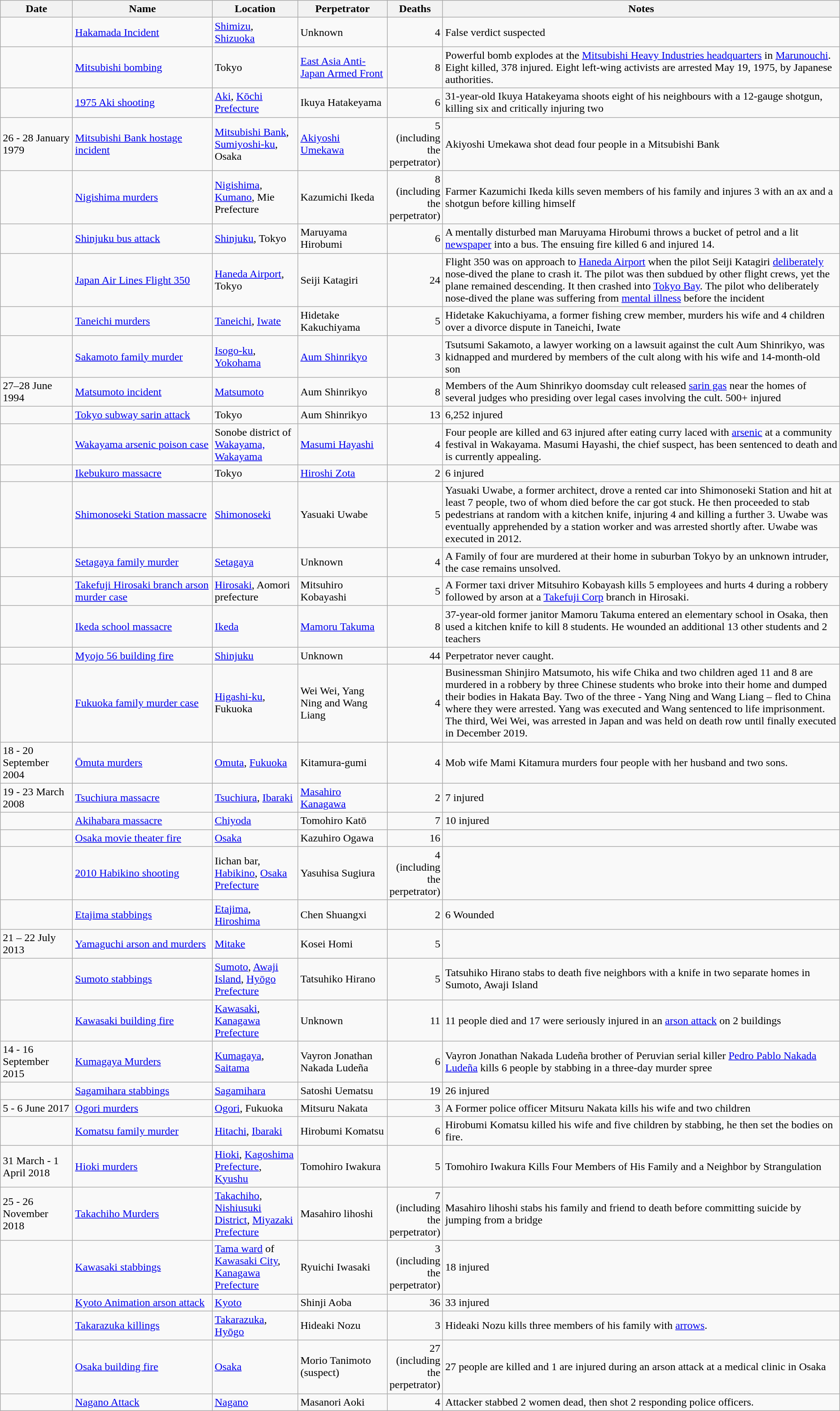<table class="wikitable sortable" style="font-size:100%;">
<tr>
<th scope="col" style="width:100px;">Date</th>
<th scope="col" style="width:200px;">Name</th>
<th scope="col" style="width:120px;">Location</th>
<th scope="col" style="width:125px;">Perpetrator</th>
<th scope="col" style="width:50px;" data-sort-type="number">Deaths</th>
<th scope="col" class="unsortable">Notes</th>
</tr>
<tr>
<td></td>
<td><a href='#'>Hakamada Incident</a></td>
<td><a href='#'>Shimizu</a>, <a href='#'>Shizuoka</a></td>
<td>Unknown</td>
<td style="text-align: right;">4</td>
<td>False verdict suspected</td>
</tr>
<tr>
<td></td>
<td><a href='#'>Mitsubishi bombing</a></td>
<td>Tokyo</td>
<td><a href='#'>East Asia Anti-Japan Armed Front</a></td>
<td style="text-align: right;">8</td>
<td>Powerful bomb explodes at the <a href='#'>Mitsubishi Heavy Industries headquarters</a> in <a href='#'>Marunouchi</a>. Eight killed, 378 injured. Eight left-wing activists are arrested May 19, 1975, by Japanese authorities.</td>
</tr>
<tr>
<td></td>
<td><a href='#'>1975 Aki shooting</a></td>
<td><a href='#'>Aki</a>, <a href='#'>Kōchi Prefecture</a></td>
<td>Ikuya Hatakeyama</td>
<td style="text-align: right;">6</td>
<td>31-year-old Ikuya Hatakeyama shoots eight of his neighbours with a 12-gauge shotgun, killing six and critically injuring two</td>
</tr>
<tr>
<td>26 - 28 January 1979</td>
<td><a href='#'>Mitsubishi Bank hostage incident</a></td>
<td><a href='#'>Mitsubishi Bank</a>, <a href='#'>Sumiyoshi-ku</a>, Osaka</td>
<td><a href='#'>Akiyoshi Umekawa</a></td>
<td style="text-align: right;">5 (including the perpetrator)</td>
<td>Akiyoshi Umekawa shot dead four people in a Mitsubishi Bank</td>
</tr>
<tr>
<td></td>
<td><a href='#'>Nigishima murders</a></td>
<td><a href='#'>Nigishima</a>, <a href='#'>Kumano</a>, Mie Prefecture</td>
<td>Kazumichi Ikeda</td>
<td style="text-align: right;">8 (including the perpetrator)</td>
<td>Farmer Kazumichi Ikeda kills seven members of his family and injures 3 with an ax and a shotgun before killing himself</td>
</tr>
<tr>
<td></td>
<td><a href='#'>Shinjuku bus attack</a></td>
<td><a href='#'>Shinjuku</a>, Tokyo</td>
<td>Maruyama Hirobumi</td>
<td style="text-align: right;">6</td>
<td>A mentally disturbed man Maruyama Hirobumi throws a bucket of petrol and a lit <a href='#'>newspaper</a> into a bus. The ensuing fire killed 6 and injured 14.</td>
</tr>
<tr>
<td></td>
<td><a href='#'>Japan Air Lines Flight 350</a></td>
<td><a href='#'>Haneda Airport</a>, Tokyo</td>
<td>Seiji Katagiri</td>
<td style="text-align: right;">24</td>
<td>Flight 350 was on approach to <a href='#'>Haneda Airport</a> when the pilot Seiji Katagiri <a href='#'>deliberately</a> nose-dived the plane to crash it. The pilot was then subdued by other flight crews, yet the plane remained descending. It then crashed into <a href='#'>Tokyo Bay</a>. The pilot who deliberately nose-dived the plane was suffering from <a href='#'>mental illness</a> before the incident</td>
</tr>
<tr>
<td></td>
<td><a href='#'>Taneichi murders</a></td>
<td><a href='#'>Taneichi</a>, <a href='#'>Iwate</a></td>
<td>Hidetake Kakuchiyama</td>
<td style="text-align: right;">5</td>
<td>Hidetake Kakuchiyama, a former fishing crew member, murders his wife and 4 children over a divorce dispute in Taneichi, Iwate</td>
</tr>
<tr>
<td></td>
<td><a href='#'>Sakamoto family murder</a></td>
<td><a href='#'>Isogo-ku</a>, <a href='#'>Yokohama</a></td>
<td><a href='#'>Aum Shinrikyo</a></td>
<td style="text-align: right;">3</td>
<td>Tsutsumi Sakamoto, a lawyer working on a lawsuit against the cult Aum Shinrikyo, was kidnapped and murdered by members of the cult along with his wife and 14-month-old son</td>
</tr>
<tr>
<td>27–28 June 1994</td>
<td><a href='#'>Matsumoto incident</a></td>
<td><a href='#'>Matsumoto</a></td>
<td>Aum Shinrikyo</td>
<td style="text-align: right;">8</td>
<td>Members of the Aum Shinrikyo doomsday cult released <a href='#'>sarin gas</a> near the homes of several judges who presiding over legal cases involving the cult. 500+ injured</td>
</tr>
<tr>
<td></td>
<td><a href='#'>Tokyo subway sarin attack</a></td>
<td>Tokyo</td>
<td>Aum Shinrikyo</td>
<td style="text-align: right;">13</td>
<td>6,252 injured</td>
</tr>
<tr>
<td></td>
<td><a href='#'>Wakayama arsenic poison case</a></td>
<td>Sonobe district of <a href='#'>Wakayama, Wakayama</a></td>
<td><a href='#'>Masumi Hayashi</a></td>
<td style="text-align: right;">4</td>
<td>Four people are killed and 63 injured after eating curry laced with <a href='#'>arsenic</a> at a community festival in Wakayama. Masumi Hayashi, the chief suspect, has been sentenced to death and is currently appealing.</td>
</tr>
<tr>
<td></td>
<td><a href='#'>Ikebukuro massacre</a></td>
<td>Tokyo</td>
<td><a href='#'>Hiroshi Zota</a></td>
<td style="text-align: right;">2</td>
<td>6 injured</td>
</tr>
<tr>
<td></td>
<td><a href='#'>Shimonoseki Station massacre</a></td>
<td><a href='#'>Shimonoseki</a></td>
<td>Yasuaki Uwabe</td>
<td style="text-align: right;">5</td>
<td>Yasuaki Uwabe, a former architect, drove a rented car into Shimonoseki Station and hit at least 7 people, two of whom died before the car got stuck. He then proceeded to stab pedestrians at random with a kitchen knife, injuring 4 and killing a further 3. Uwabe was eventually apprehended by a station worker and was arrested shortly after. Uwabe was executed in 2012.</td>
</tr>
<tr>
<td></td>
<td><a href='#'>Setagaya family murder</a></td>
<td><a href='#'>Setagaya</a></td>
<td>Unknown</td>
<td style="text-align: right;">4</td>
<td>A Family of four are murdered at their home in suburban Tokyo by an unknown intruder, the case remains unsolved.</td>
</tr>
<tr>
<td></td>
<td><a href='#'>Takefuji Hirosaki branch arson murder case</a></td>
<td><a href='#'>Hirosaki</a>, Aomori prefecture</td>
<td>Mitsuhiro Kobayashi</td>
<td style="text-align: right;">5</td>
<td>A Former taxi driver Mitsuhiro Kobayash kills 5 employees and hurts 4 during a robbery followed by arson at a <a href='#'>Takefuji Corp</a> branch in Hirosaki.</td>
</tr>
<tr>
<td></td>
<td><a href='#'>Ikeda school massacre</a></td>
<td><a href='#'>Ikeda</a></td>
<td><a href='#'>Mamoru Takuma</a></td>
<td style="text-align: right;">8</td>
<td>37-year-old former janitor Mamoru Takuma entered an elementary school in Osaka, then used a kitchen knife to kill 8 students. He wounded an additional 13 other students and 2 teachers</td>
</tr>
<tr>
<td></td>
<td><a href='#'>Myojo 56 building fire</a></td>
<td><a href='#'>Shinjuku</a></td>
<td>Unknown</td>
<td style="text-align: right;">44</td>
<td>Perpetrator never caught.</td>
</tr>
<tr>
<td></td>
<td><a href='#'>Fukuoka family murder case</a></td>
<td><a href='#'>Higashi-ku</a>, Fukuoka</td>
<td>Wei Wei, Yang Ning and Wang Liang</td>
<td style="text-align: right;">4</td>
<td>Businessman Shinjiro Matsumoto, his wife Chika and two children aged 11 and 8 are murdered in a robbery by three Chinese students who broke into their home and dumped their bodies in Hakata Bay. Two of the three - Yang Ning and Wang Liang – fled to China where they were arrested. Yang was executed and Wang sentenced to life imprisonment. The third, Wei Wei, was arrested in Japan and was held on death row until finally executed in December 2019.</td>
</tr>
<tr>
<td>18 - 20 September 2004</td>
<td><a href='#'>Ōmuta murders</a></td>
<td><a href='#'>Omuta</a>, <a href='#'>Fukuoka</a></td>
<td>Kitamura-gumi</td>
<td style="text-align: right;">4</td>
<td>Mob wife Mami Kitamura murders four people with her husband and two sons.</td>
</tr>
<tr>
<td>19 - 23 March 2008</td>
<td><a href='#'>Tsuchiura massacre</a></td>
<td><a href='#'>Tsuchiura</a>, <a href='#'>Ibaraki</a></td>
<td><a href='#'>Masahiro Kanagawa</a></td>
<td style="text-align: right;">2</td>
<td>7 injured</td>
</tr>
<tr>
<td></td>
<td><a href='#'>Akihabara massacre</a></td>
<td><a href='#'>Chiyoda</a></td>
<td>Tomohiro Katō</td>
<td style="text-align: right;">7</td>
<td>10 injured</td>
</tr>
<tr>
<td></td>
<td><a href='#'>Osaka movie theater fire</a></td>
<td><a href='#'>Osaka</a></td>
<td>Kazuhiro Ogawa</td>
<td style="text-align: right;">16</td>
<td></td>
</tr>
<tr>
<td></td>
<td><a href='#'>2010 Habikino shooting</a></td>
<td>Iichan bar, <a href='#'>Habikino</a>, <a href='#'>Osaka Prefecture</a></td>
<td>Yasuhisa Sugiura</td>
<td style="text-align: right;">4 (including the perpetrator)</td>
<td></td>
</tr>
<tr>
<td></td>
<td><a href='#'>Etajima stabbings</a></td>
<td><a href='#'>Etajima</a>, <a href='#'>Hiroshima</a></td>
<td>Chen Shuangxi</td>
<td style="text-align: right;">2</td>
<td>6 Wounded</td>
</tr>
<tr>
<td>21 – 22 July 2013</td>
<td><a href='#'>Yamaguchi arson and murders</a></td>
<td><a href='#'>Mitake</a></td>
<td>Kosei Homi</td>
<td style="text-align: right;">5</td>
<td></td>
</tr>
<tr>
<td></td>
<td><a href='#'>Sumoto stabbings</a></td>
<td><a href='#'>Sumoto</a>, <a href='#'>Awaji Island</a>, <a href='#'>Hyōgo Prefecture</a></td>
<td>Tatsuhiko Hirano</td>
<td style="text-align: right;">5</td>
<td>Tatsuhiko Hirano stabs to death five neighbors with a knife in two separate homes in Sumoto, Awaji Island</td>
</tr>
<tr>
<td></td>
<td><a href='#'>Kawasaki building fire</a></td>
<td><a href='#'>Kawasaki</a>, <a href='#'>Kanagawa Prefecture</a></td>
<td>Unknown</td>
<td style="text-align: right;">11</td>
<td>11 people died and 17 were seriously injured in an <a href='#'>arson attack</a> on 2 buildings</td>
</tr>
<tr>
<td>14 - 16 September 2015</td>
<td><a href='#'>Kumagaya Murders</a></td>
<td><a href='#'>Kumagaya</a>, <a href='#'>Saitama</a></td>
<td>Vayron Jonathan Nakada Ludeña</td>
<td style="text-align: right;">6</td>
<td>Vayron Jonathan Nakada Ludeña brother of Peruvian serial killer <a href='#'>Pedro Pablo Nakada Ludeña</a> kills 6 people by stabbing in a three-day murder spree</td>
</tr>
<tr>
<td></td>
<td><a href='#'>Sagamihara stabbings</a></td>
<td><a href='#'>Sagamihara</a></td>
<td>Satoshi Uematsu</td>
<td style="text-align: right;">19</td>
<td>26 injured</td>
</tr>
<tr>
<td>5 - 6 June 2017</td>
<td><a href='#'>Ogori murders</a></td>
<td><a href='#'>Ogori</a>, Fukuoka</td>
<td>Mitsuru Nakata</td>
<td style="text-align: right;">3</td>
<td>A Former police officer Mitsuru Nakata kills his wife and two children</td>
</tr>
<tr>
<td></td>
<td><a href='#'>Komatsu family murder</a></td>
<td><a href='#'>Hitachi</a>, <a href='#'>Ibaraki</a></td>
<td>Hirobumi Komatsu</td>
<td style="text-align: right;">6</td>
<td>Hirobumi Komatsu killed his wife and five children by stabbing, he then set the bodies on fire.</td>
</tr>
<tr>
<td>31 March - 1 April 2018</td>
<td><a href='#'>Hioki murders</a></td>
<td><a href='#'>Hioki</a>, <a href='#'>Kagoshima Prefecture</a>, <a href='#'>Kyushu</a></td>
<td>Tomohiro Iwakura</td>
<td style="text-align: right;">5</td>
<td>Tomohiro Iwakura Kills Four Members of His Family and a Neighbor by Strangulation</td>
</tr>
<tr>
<td>25 - 26 November 2018</td>
<td><a href='#'>Takachiho Murders</a></td>
<td><a href='#'>Takachiho</a>, <a href='#'>Nishiusuki District</a>, <a href='#'>Miyazaki Prefecture</a></td>
<td>Masahiro lihoshi</td>
<td style="text-align: right;">7 (including the perpetrator)</td>
<td>Masahiro lihoshi stabs his family and friend to death before committing suicide by jumping from a bridge</td>
</tr>
<tr>
<td></td>
<td><a href='#'>Kawasaki stabbings</a></td>
<td><a href='#'>Tama ward</a> of <a href='#'>Kawasaki City</a>, <a href='#'>Kanagawa Prefecture</a></td>
<td>Ryuichi Iwasaki</td>
<td style="text-align: right;">3 (including the perpetrator)</td>
<td>18 injured</td>
</tr>
<tr>
<td></td>
<td><a href='#'>Kyoto Animation arson attack</a></td>
<td><a href='#'>Kyoto</a></td>
<td>Shinji Aoba</td>
<td style="text-align: right;">36</td>
<td>33 injured</td>
</tr>
<tr>
<td></td>
<td><a href='#'>Takarazuka killings</a></td>
<td><a href='#'>Takarazuka</a>, <a href='#'>Hyōgo</a></td>
<td>Hideaki Nozu</td>
<td style="text-align: right;">3</td>
<td>Hideaki Nozu  kills three members of his family with <a href='#'>arrows</a>.</td>
</tr>
<tr>
<td></td>
<td><a href='#'>Osaka building fire</a></td>
<td><a href='#'>Osaka</a></td>
<td>Morio Tanimoto (suspect)</td>
<td style="text-align: right;">27 (including the perpetrator)</td>
<td>27 people are killed and 1 are injured during an arson attack at a medical clinic in Osaka</td>
</tr>
<tr>
<td></td>
<td><a href='#'>Nagano Attack</a></td>
<td><a href='#'>Nagano</a></td>
<td>Masanori Aoki</td>
<td style="text-align: right;">4</td>
<td>Attacker stabbed 2 women dead, then shot 2 responding police officers.</td>
</tr>
</table>
